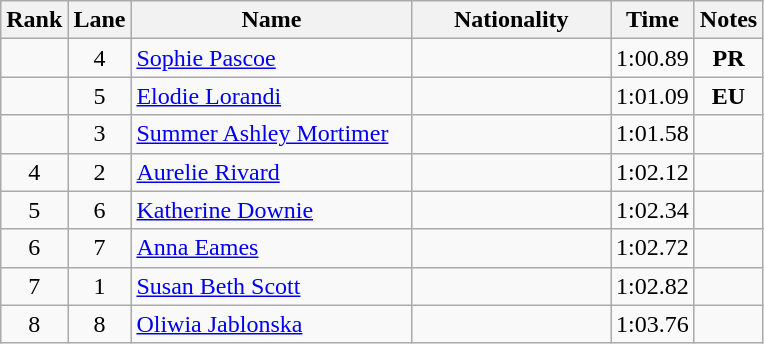<table class="wikitable sortable" style="text-align:center">
<tr>
<th>Rank</th>
<th>Lane</th>
<th style="width:180px">Name</th>
<th style="width:125px">Nationality</th>
<th>Time</th>
<th>Notes</th>
</tr>
<tr>
<td></td>
<td>4</td>
<td style="text-align:left;"><a href='#'>Sophie Pascoe</a></td>
<td style="text-align:left;"></td>
<td>1:00.89</td>
<td><strong>PR</strong></td>
</tr>
<tr>
<td></td>
<td>5</td>
<td style="text-align:left;"><a href='#'>Elodie Lorandi</a></td>
<td style="text-align:left;"></td>
<td>1:01.09</td>
<td><strong>EU</strong></td>
</tr>
<tr>
<td></td>
<td>3</td>
<td style="text-align:left;"><a href='#'>Summer Ashley Mortimer</a></td>
<td style="text-align:left;"></td>
<td>1:01.58</td>
<td></td>
</tr>
<tr>
<td>4</td>
<td>2</td>
<td style="text-align:left;"><a href='#'>Aurelie Rivard</a></td>
<td style="text-align:left;"></td>
<td>1:02.12</td>
<td></td>
</tr>
<tr>
<td>5</td>
<td>6</td>
<td style="text-align:left;"><a href='#'>Katherine Downie</a></td>
<td style="text-align:left;"></td>
<td>1:02.34</td>
<td></td>
</tr>
<tr>
<td>6</td>
<td>7</td>
<td style="text-align:left;"><a href='#'>Anna Eames</a></td>
<td style="text-align:left;"></td>
<td>1:02.72</td>
<td></td>
</tr>
<tr>
<td>7</td>
<td>1</td>
<td style="text-align:left;"><a href='#'>Susan Beth Scott</a></td>
<td style="text-align:left;"></td>
<td>1:02.82</td>
<td></td>
</tr>
<tr>
<td>8</td>
<td>8</td>
<td style="text-align:left;"><a href='#'>Oliwia Jablonska</a></td>
<td style="text-align:left;"></td>
<td>1:03.76</td>
<td></td>
</tr>
</table>
